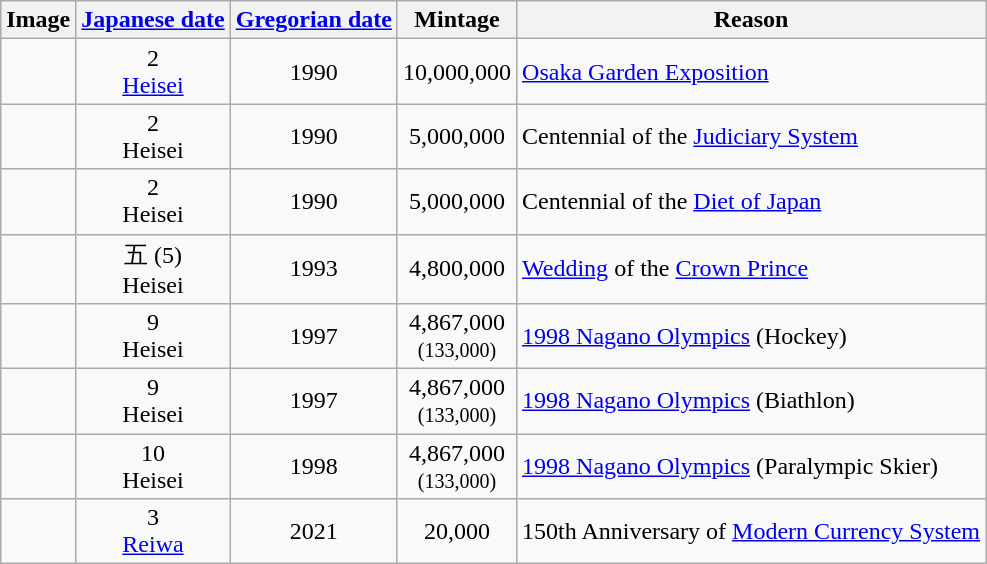<table class="wikitable sortable">
<tr>
<th class="unsortable">Image</th>
<th class="unsortable"><a href='#'>Japanese date</a></th>
<th><a href='#'>Gregorian date</a></th>
<th>Mintage</th>
<th>Reason</th>
</tr>
<tr>
<td></td>
<td align="center">2<br><a href='#'>Heisei</a></td>
<td align="center">1990</td>
<td align="center">10,000,000</td>
<td><a href='#'>Osaka Garden Exposition</a></td>
</tr>
<tr>
<td></td>
<td align="center">2<br>Heisei</td>
<td align="center">1990</td>
<td align="center">5,000,000</td>
<td>Centennial of the <a href='#'>Judiciary System</a></td>
</tr>
<tr>
<td></td>
<td align="center">2<br>Heisei</td>
<td align="center">1990</td>
<td align="center">5,000,000</td>
<td>Centennial of the <a href='#'>Diet of Japan</a></td>
</tr>
<tr>
<td></td>
<td align="center">五 (5)<br>Heisei</td>
<td align="center">1993</td>
<td align="center">4,800,000<br></td>
<td><a href='#'>Wedding</a> of the <a href='#'>Crown Prince</a></td>
</tr>
<tr>
<td></td>
<td align="center">9<br>Heisei</td>
<td align="center">1997</td>
<td align="center">4,867,000<br><small>(133,000)</small></td>
<td><a href='#'>1998 Nagano Olympics</a> (Hockey)</td>
</tr>
<tr>
<td></td>
<td align="center">9<br>Heisei</td>
<td align="center">1997</td>
<td align="center">4,867,000<br><small>(133,000)</small></td>
<td><a href='#'>1998 Nagano Olympics</a> (Biathlon)</td>
</tr>
<tr>
<td></td>
<td align="center">10<br>Heisei</td>
<td align="center">1998</td>
<td align="center">4,867,000<br><small>(133,000)</small></td>
<td><a href='#'>1998 Nagano Olympics</a> (Paralympic Skier)</td>
</tr>
<tr>
<td></td>
<td align="center">3<br><a href='#'>Reiwa</a></td>
<td align="center">2021</td>
<td align="center">20,000</td>
<td>150th Anniversary of <a href='#'>Modern Currency System</a></td>
</tr>
</table>
